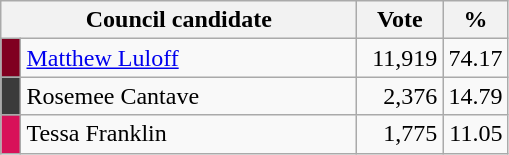<table class="wikitable">
<tr>
<th bgcolor="#DDDDFF" width="230px" colspan="2">Council candidate</th>
<th bgcolor="#DDDDFF" width="50px">Vote</th>
<th bgcolor="#DDDDFF" width="30px">%</th>
</tr>
<tr>
<td style="background-color:#800020;"></td>
<td style="text-align:left;"><a href='#'>Matthew Luloff</a></td>
<td style="text-align:right;">11,919</td>
<td style="text-align:right;">74.17</td>
</tr>
<tr>
<td style="background-color:#3B3B3B;"></td>
<td style="text-align:left;">Rosemee Cantave</td>
<td style="text-align:right;">2,376</td>
<td style="text-align:right;">14.79</td>
</tr>
<tr>
<td style="background-color:#d81159;"></td>
<td style="text-align:left;">Tessa Franklin</td>
<td style="text-align:right;">1,775</td>
<td style="text-align:right;">11.05</td>
</tr>
</table>
